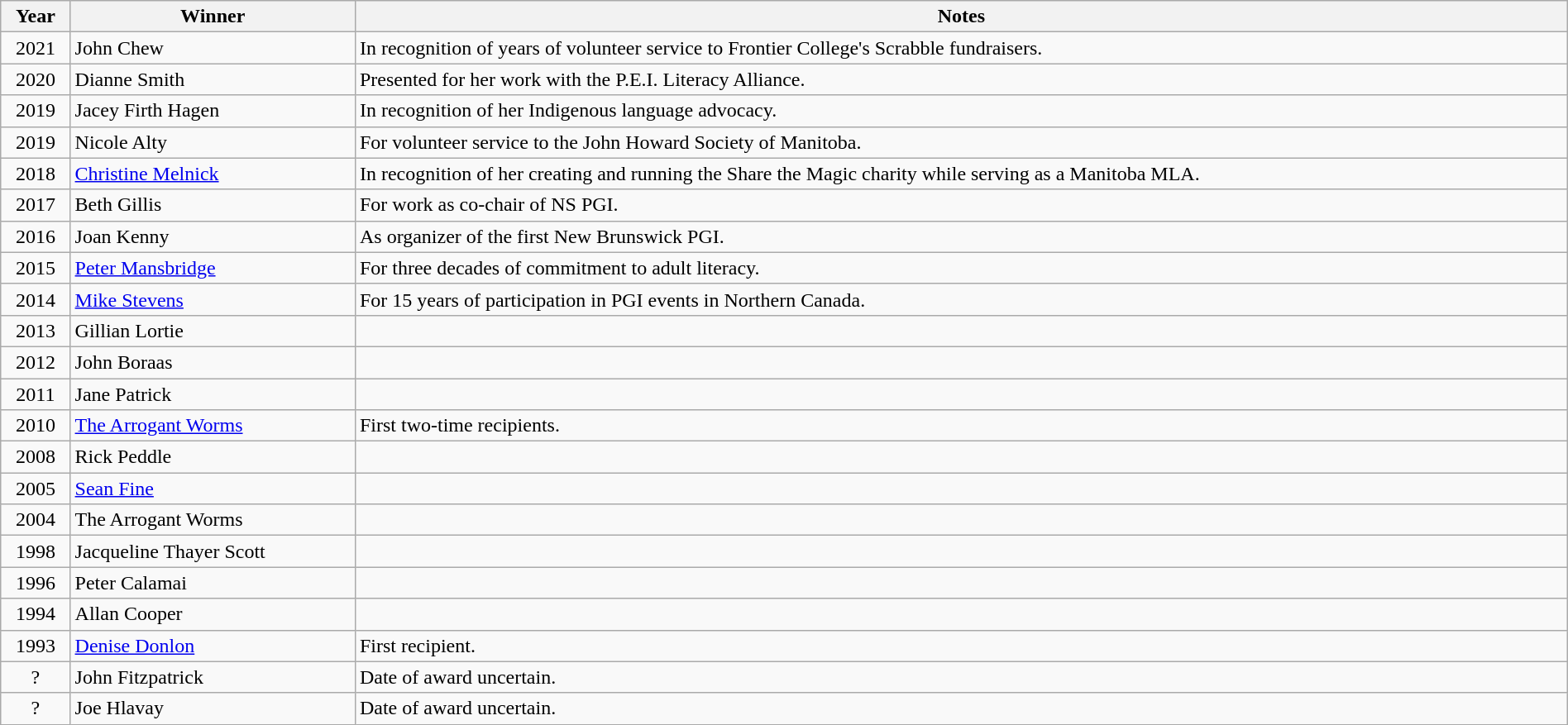<table class="wikitable" width="100%">
<tr>
<th>Year</th>
<th>Winner</th>
<th>Notes</th>
</tr>
<tr>
<td align="center">2021</td>
<td>John Chew</td>
<td>In recognition of years of volunteer service to Frontier College's Scrabble fundraisers.</td>
</tr>
<tr>
<td align="center">2020</td>
<td>Dianne Smith</td>
<td>Presented for her work with the P.E.I. Literacy Alliance.</td>
</tr>
<tr>
<td align="center">2019</td>
<td>Jacey Firth Hagen</td>
<td>In recognition of her Indigenous language advocacy.</td>
</tr>
<tr>
<td align="center">2019</td>
<td>Nicole Alty</td>
<td>For volunteer service to the John Howard Society of Manitoba.</td>
</tr>
<tr>
<td align="center">2018</td>
<td><a href='#'>Christine Melnick</a></td>
<td>In recognition of her creating and running the Share the Magic charity while serving as a Manitoba MLA.</td>
</tr>
<tr>
<td align="center">2017</td>
<td>Beth Gillis</td>
<td>For work as co-chair of NS PGI.</td>
</tr>
<tr>
<td align="center">2016</td>
<td>Joan Kenny</td>
<td>As organizer of the first New Brunswick PGI.</td>
</tr>
<tr>
<td align="center">2015</td>
<td><a href='#'>Peter Mansbridge</a></td>
<td>For three decades of commitment to adult literacy.</td>
</tr>
<tr>
<td align="center">2014</td>
<td><a href='#'>Mike Stevens</a></td>
<td>For 15 years of participation in PGI events in Northern Canada.</td>
</tr>
<tr>
<td align="center">2013</td>
<td>Gillian Lortie</td>
<td></td>
</tr>
<tr>
<td align="center">2012</td>
<td>John Boraas</td>
<td></td>
</tr>
<tr>
<td align="center">2011</td>
<td>Jane Patrick</td>
<td></td>
</tr>
<tr>
<td align="center">2010</td>
<td><a href='#'>The Arrogant Worms</a></td>
<td>First two-time recipients.</td>
</tr>
<tr>
<td align="center">2008</td>
<td>Rick Peddle</td>
<td></td>
</tr>
<tr>
<td align="center">2005</td>
<td><a href='#'>Sean Fine</a></td>
<td></td>
</tr>
<tr>
<td align="center">2004</td>
<td>The Arrogant Worms</td>
<td></td>
</tr>
<tr>
<td align="center">1998</td>
<td>Jacqueline Thayer Scott</td>
<td></td>
</tr>
<tr>
<td align="center">1996</td>
<td>Peter Calamai</td>
<td></td>
</tr>
<tr>
<td align="center">1994</td>
<td>Allan Cooper</td>
<td></td>
</tr>
<tr>
<td align="center">1993</td>
<td><a href='#'>Denise Donlon</a></td>
<td>First recipient.</td>
</tr>
<tr>
<td align="center">?</td>
<td>John Fitzpatrick</td>
<td>Date of award uncertain.</td>
</tr>
<tr>
<td align="center">?</td>
<td>Joe Hlavay</td>
<td>Date of award uncertain.</td>
</tr>
</table>
